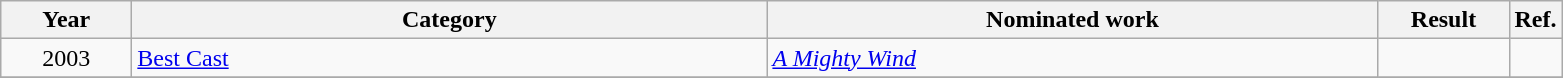<table class=wikitable>
<tr>
<th scope="col" style="width:5em;">Year</th>
<th scope="col" style="width:26em;">Category</th>
<th scope="col" style="width:25em;">Nominated work</th>
<th scope="col" style="width:5em;">Result</th>
<th>Ref.</th>
</tr>
<tr>
<td style="text-align:center;">2003</td>
<td><a href='#'>Best Cast</a></td>
<td><em><a href='#'>A Mighty Wind</a></em></td>
<td></td>
<td style="text-align:center;"></td>
</tr>
<tr>
</tr>
</table>
